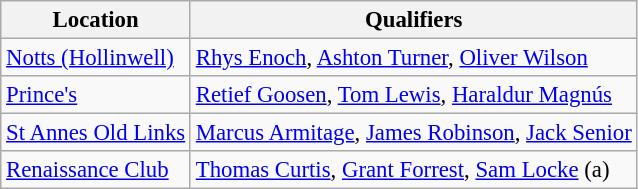<table class=wikitable style="font-size:95%">
<tr>
<th>Location</th>
<th>Qualifiers</th>
</tr>
<tr>
<td><a href='#'>Notts (Hollinwell)</a></td>
<td><a href='#'>Rhys Enoch</a>, <a href='#'>Ashton Turner</a>, <a href='#'>Oliver Wilson</a></td>
</tr>
<tr>
<td><a href='#'>Prince's</a></td>
<td><a href='#'>Retief Goosen</a>, <a href='#'>Tom Lewis</a>, <a href='#'>Haraldur Magnús</a></td>
</tr>
<tr>
<td><a href='#'>St Annes Old Links</a></td>
<td><a href='#'>Marcus Armitage</a>, <a href='#'>James Robinson</a>, <a href='#'>Jack Senior</a></td>
</tr>
<tr>
<td><a href='#'>Renaissance Club</a></td>
<td><a href='#'>Thomas Curtis</a>, <a href='#'>Grant Forrest</a>, <a href='#'>Sam Locke</a> (a)</td>
</tr>
</table>
